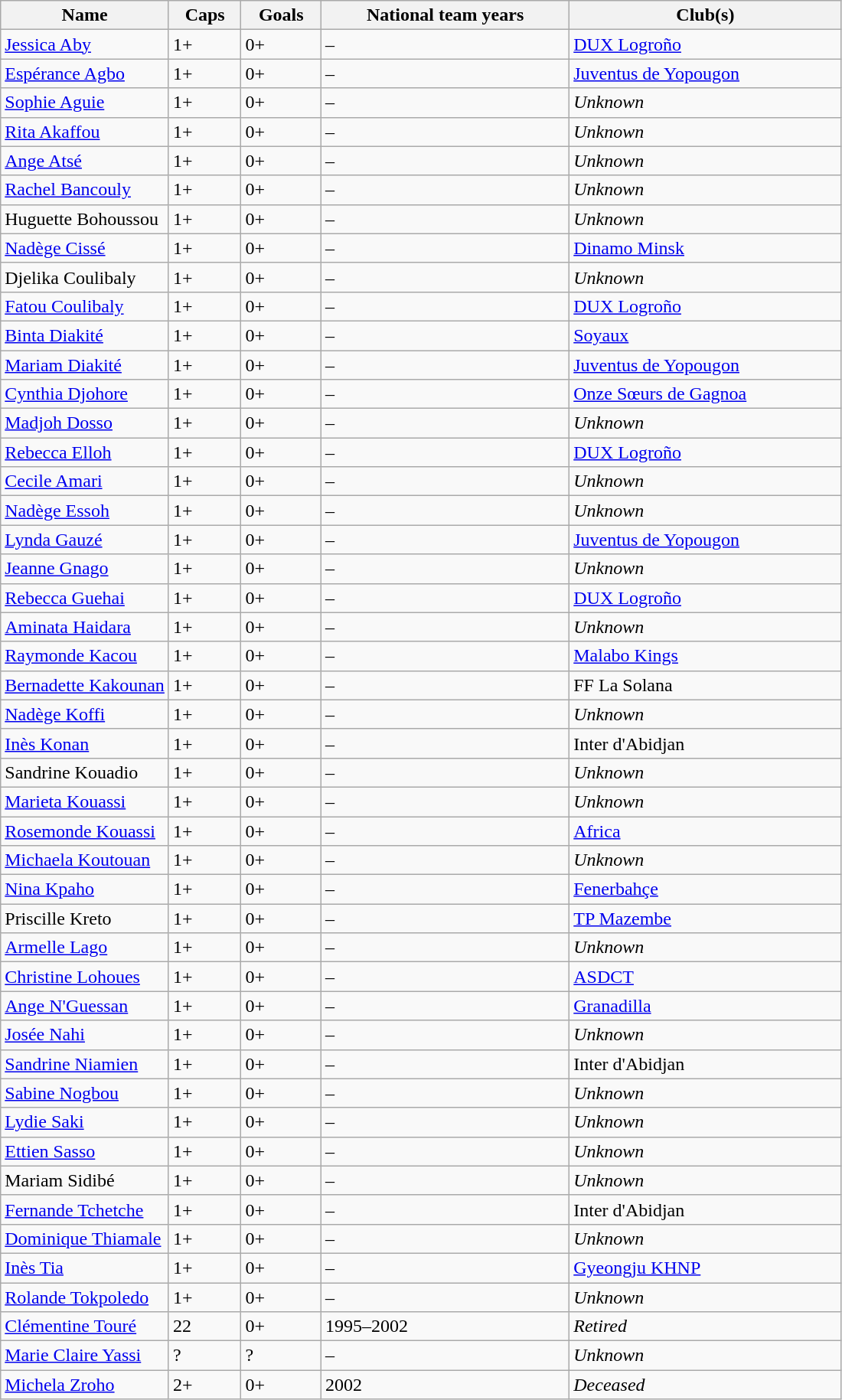<table class="wikitable sortable">
<tr>
<th width="20%">Name</th>
<th>Caps</th>
<th>Goals</th>
<th>National team years</th>
<th>Club(s)</th>
</tr>
<tr>
<td><a href='#'>Jessica Aby</a></td>
<td>1+</td>
<td>0+</td>
<td>–</td>
<td> <a href='#'>DUX Logroño</a></td>
</tr>
<tr>
<td><a href='#'>Espérance Agbo</a></td>
<td>1+</td>
<td>0+</td>
<td>–</td>
<td> <a href='#'>Juventus de Yopougon</a></td>
</tr>
<tr>
<td><a href='#'>Sophie Aguie</a></td>
<td>1+</td>
<td>0+</td>
<td>–</td>
<td><em>Unknown</em></td>
</tr>
<tr>
<td><a href='#'>Rita Akaffou</a></td>
<td>1+</td>
<td>0+</td>
<td>–</td>
<td><em>Unknown</em></td>
</tr>
<tr>
<td><a href='#'>Ange Atsé</a></td>
<td>1+</td>
<td>0+</td>
<td>–</td>
<td><em>Unknown</em></td>
</tr>
<tr>
<td><a href='#'>Rachel Bancouly</a></td>
<td>1+</td>
<td>0+</td>
<td>–</td>
<td><em>Unknown</em></td>
</tr>
<tr>
<td>Huguette Bohoussou</td>
<td>1+</td>
<td>0+</td>
<td>–</td>
<td><em>Unknown</em></td>
</tr>
<tr>
<td><a href='#'>Nadège Cissé</a></td>
<td>1+</td>
<td>0+</td>
<td>–</td>
<td> <a href='#'>Dinamo Minsk</a></td>
</tr>
<tr>
<td>Djelika Coulibaly</td>
<td>1+</td>
<td>0+</td>
<td>–</td>
<td><em>Unknown</em></td>
</tr>
<tr>
<td><a href='#'>Fatou Coulibaly</a></td>
<td>1+</td>
<td>0+</td>
<td>–</td>
<td> <a href='#'>DUX Logroño</a></td>
</tr>
<tr>
<td><a href='#'>Binta Diakité</a></td>
<td>1+</td>
<td>0+</td>
<td>–</td>
<td> <a href='#'>Soyaux</a></td>
</tr>
<tr>
<td><a href='#'>Mariam Diakité</a></td>
<td>1+</td>
<td>0+</td>
<td>–</td>
<td> <a href='#'>Juventus de Yopougon</a></td>
</tr>
<tr>
<td><a href='#'>Cynthia Djohore</a></td>
<td>1+</td>
<td>0+</td>
<td>–</td>
<td> <a href='#'>Onze Sœurs de Gagnoa</a></td>
</tr>
<tr>
<td><a href='#'>Madjoh Dosso</a></td>
<td>1+</td>
<td>0+</td>
<td>–</td>
<td><em>Unknown</em></td>
</tr>
<tr>
<td><a href='#'>Rebecca Elloh</a></td>
<td>1+</td>
<td>0+</td>
<td>–</td>
<td> <a href='#'>DUX Logroño</a></td>
</tr>
<tr>
<td><a href='#'>Cecile Amari</a></td>
<td>1+</td>
<td>0+</td>
<td>–</td>
<td><em>Unknown</em></td>
</tr>
<tr>
<td><a href='#'>Nadège Essoh</a></td>
<td>1+</td>
<td>0+</td>
<td>–</td>
<td><em>Unknown</em></td>
</tr>
<tr>
<td><a href='#'>Lynda Gauzé</a></td>
<td>1+</td>
<td>0+</td>
<td>–</td>
<td> <a href='#'>Juventus de Yopougon</a></td>
</tr>
<tr>
<td><a href='#'>Jeanne Gnago</a></td>
<td>1+</td>
<td>0+</td>
<td>–</td>
<td><em>Unknown</em></td>
</tr>
<tr>
<td><a href='#'>Rebecca Guehai</a></td>
<td>1+</td>
<td>0+</td>
<td>–</td>
<td> <a href='#'>DUX Logroño</a></td>
</tr>
<tr>
<td><a href='#'>Aminata Haidara</a></td>
<td>1+</td>
<td>0+</td>
<td>–</td>
<td><em>Unknown</em></td>
</tr>
<tr>
<td><a href='#'>Raymonde Kacou</a></td>
<td>1+</td>
<td>0+</td>
<td>–</td>
<td> <a href='#'>Malabo Kings</a></td>
</tr>
<tr>
<td><a href='#'>Bernadette Kakounan</a></td>
<td>1+</td>
<td>0+</td>
<td>–</td>
<td> FF La Solana</td>
</tr>
<tr>
<td><a href='#'>Nadège Koffi</a></td>
<td>1+</td>
<td>0+</td>
<td>–</td>
<td><em>Unknown</em></td>
</tr>
<tr>
<td><a href='#'>Inès Konan</a></td>
<td>1+</td>
<td>0+</td>
<td>–</td>
<td> Inter d'Abidjan</td>
</tr>
<tr>
<td>Sandrine Kouadio</td>
<td>1+</td>
<td>0+</td>
<td>–</td>
<td><em>Unknown</em></td>
</tr>
<tr>
<td><a href='#'>Marieta Kouassi</a></td>
<td>1+</td>
<td>0+</td>
<td>–</td>
<td><em>Unknown</em></td>
</tr>
<tr>
<td><a href='#'>Rosemonde Kouassi</a></td>
<td>1+</td>
<td>0+</td>
<td>–</td>
<td> <a href='#'>Africa</a></td>
</tr>
<tr>
<td><a href='#'>Michaela Koutouan</a></td>
<td>1+</td>
<td>0+</td>
<td>–</td>
<td><em>Unknown</em></td>
</tr>
<tr>
<td><a href='#'>Nina Kpaho</a></td>
<td>1+</td>
<td>0+</td>
<td>–</td>
<td> <a href='#'>Fenerbahçe</a></td>
</tr>
<tr>
<td>Priscille Kreto</td>
<td>1+</td>
<td>0+</td>
<td>–</td>
<td> <a href='#'>TP Mazembe</a></td>
</tr>
<tr>
<td><a href='#'>Armelle Lago</a></td>
<td>1+</td>
<td>0+</td>
<td>–</td>
<td><em>Unknown</em></td>
</tr>
<tr>
<td><a href='#'>Christine Lohoues</a></td>
<td>1+</td>
<td>0+</td>
<td>–</td>
<td> <a href='#'>ASDCT</a></td>
</tr>
<tr>
<td><a href='#'>Ange N'Guessan</a></td>
<td>1+</td>
<td>0+</td>
<td>–</td>
<td> <a href='#'>Granadilla</a></td>
</tr>
<tr>
<td><a href='#'>Josée Nahi</a></td>
<td>1+</td>
<td>0+</td>
<td>–</td>
<td><em>Unknown</em></td>
</tr>
<tr>
<td><a href='#'>Sandrine Niamien</a></td>
<td>1+</td>
<td>0+</td>
<td>–</td>
<td> Inter d'Abidjan</td>
</tr>
<tr>
<td><a href='#'>Sabine Nogbou</a></td>
<td>1+</td>
<td>0+</td>
<td>–</td>
<td><em>Unknown</em></td>
</tr>
<tr>
<td><a href='#'>Lydie Saki</a></td>
<td>1+</td>
<td>0+</td>
<td>–</td>
<td><em>Unknown</em></td>
</tr>
<tr>
<td><a href='#'>Ettien Sasso</a></td>
<td>1+</td>
<td>0+</td>
<td>–</td>
<td><em>Unknown</em></td>
</tr>
<tr>
<td>Mariam Sidibé</td>
<td>1+</td>
<td>0+</td>
<td>–</td>
<td><em>Unknown</em></td>
</tr>
<tr>
<td><a href='#'>Fernande Tchetche</a></td>
<td>1+</td>
<td>0+</td>
<td>–</td>
<td> Inter d'Abidjan</td>
</tr>
<tr>
<td><a href='#'>Dominique Thiamale</a></td>
<td>1+</td>
<td>0+</td>
<td>–</td>
<td><em>Unknown</em></td>
</tr>
<tr>
<td><a href='#'>Inès Tia</a></td>
<td>1+</td>
<td>0+</td>
<td>–</td>
<td> <a href='#'>Gyeongju KHNP</a></td>
</tr>
<tr>
<td><a href='#'>Rolande Tokpoledo</a></td>
<td>1+</td>
<td>0+</td>
<td>–</td>
<td><em>Unknown</em></td>
</tr>
<tr>
<td><a href='#'>Clémentine Touré</a></td>
<td>22</td>
<td>0+</td>
<td>1995–2002</td>
<td><em>Retired</em></td>
</tr>
<tr>
<td><a href='#'>Marie Claire Yassi</a></td>
<td>?</td>
<td>?</td>
<td>–</td>
<td><em>Unknown</em></td>
</tr>
<tr>
<td><a href='#'>Michela Zroho</a></td>
<td>2+</td>
<td>0+</td>
<td>2002</td>
<td><em>Deceased</em></td>
</tr>
</table>
